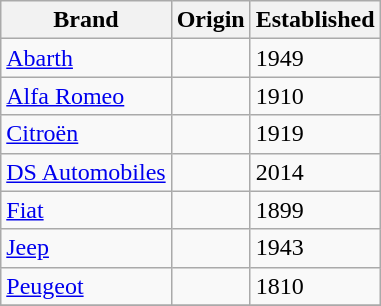<table class="wikitable sortable plainrowheaders">
<tr>
<th scope="col">Brand</th>
<th scope="col">Origin</th>
<th scope="col">Established</th>
</tr>
<tr>
<td><a href='#'>Abarth</a></td>
<td></td>
<td>1949</td>
</tr>
<tr>
<td><a href='#'>Alfa Romeo</a></td>
<td></td>
<td>1910</td>
</tr>
<tr>
<td><a href='#'>Citroën</a></td>
<td></td>
<td>1919</td>
</tr>
<tr>
<td><a href='#'>DS Automobiles</a></td>
<td></td>
<td>2014</td>
</tr>
<tr>
<td><a href='#'>Fiat</a></td>
<td></td>
<td>1899</td>
</tr>
<tr>
<td><a href='#'>Jeep</a></td>
<td></td>
<td>1943</td>
</tr>
<tr>
<td><a href='#'>Peugeot</a></td>
<td></td>
<td>1810</td>
</tr>
<tr>
</tr>
</table>
